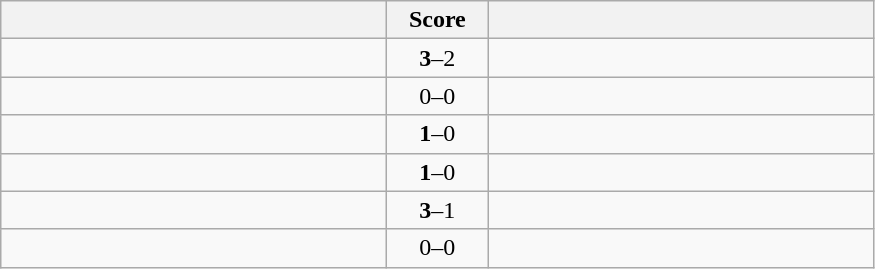<table class="wikitable" style="text-align: center;">
<tr>
<th width=250></th>
<th width=60>Score</th>
<th width=250></th>
</tr>
<tr>
<td align=left><strong></strong></td>
<td><strong>3</strong>–2</td>
<td align=left></td>
</tr>
<tr>
<td align=left></td>
<td>0–0</td>
<td align=left></td>
</tr>
<tr>
<td align=left><strong></strong></td>
<td><strong>1</strong>–0</td>
<td align=left></td>
</tr>
<tr>
<td align=left><strong></strong></td>
<td><strong>1</strong>–0</td>
<td align=left></td>
</tr>
<tr>
<td align=left><strong></strong></td>
<td><strong>3</strong>–1</td>
<td align=left></td>
</tr>
<tr>
<td align=left></td>
<td>0–0</td>
<td align=left></td>
</tr>
</table>
